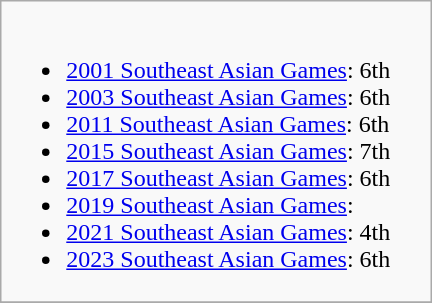<table class="wikitable" style="width:18em">
<tr>
<td><br><ul><li><a href='#'>2001 Southeast Asian Games</a>: 6th</li><li><a href='#'>2003 Southeast Asian Games</a>: 6th</li><li><a href='#'>2011 Southeast Asian Games</a>: 6th</li><li><a href='#'>2015 Southeast Asian Games</a>: 7th</li><li><a href='#'>2017 Southeast Asian Games</a>: 6th</li><li><a href='#'>2019 Southeast Asian Games</a>: </li><li><a href='#'>2021 Southeast Asian Games</a>: 4th</li><li><a href='#'>2023 Southeast Asian Games</a>: 6th</li></ul></td>
</tr>
<tr>
</tr>
</table>
